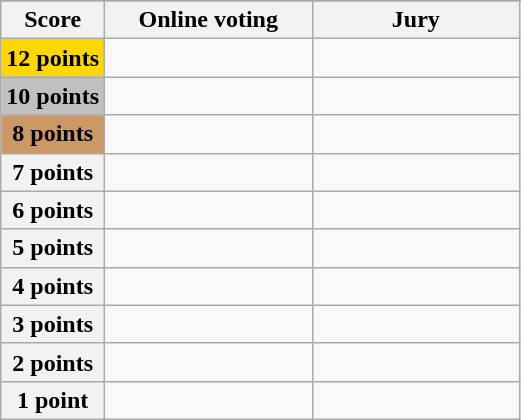<table class="wikitable">
<tr>
</tr>
<tr>
<th scope="col" width="20%">Score</th>
<th scope="col" width="40%">Online voting</th>
<th scope="col" width="40%">Jury</th>
</tr>
<tr>
<th scope="row" style="background:gold">12 points</th>
<td></td>
<td></td>
</tr>
<tr>
<th scope="row" style="background:silver">10 points</th>
<td></td>
<td></td>
</tr>
<tr>
<th scope="row" style="background:#CC9966">8 points</th>
<td></td>
<td></td>
</tr>
<tr>
<th scope="row">7 points</th>
<td></td>
<td></td>
</tr>
<tr>
<th scope="row">6 points</th>
<td></td>
<td></td>
</tr>
<tr>
<th scope="row">5 points</th>
<td></td>
<td></td>
</tr>
<tr>
<th scope="row">4 points</th>
<td></td>
<td></td>
</tr>
<tr>
<th scope="row">3 points</th>
<td></td>
<td></td>
</tr>
<tr>
<th scope="row">2 points</th>
<td></td>
<td></td>
</tr>
<tr>
<th scope="row">1 point</th>
<td></td>
<td></td>
</tr>
</table>
